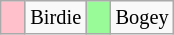<table class="wikitable" span = 50 style="font-size:85%">
<tr>
<td style="background: Pink;" width=10></td>
<td>Birdie</td>
<td style="background: PaleGreen;" width=10></td>
<td>Bogey</td>
</tr>
</table>
